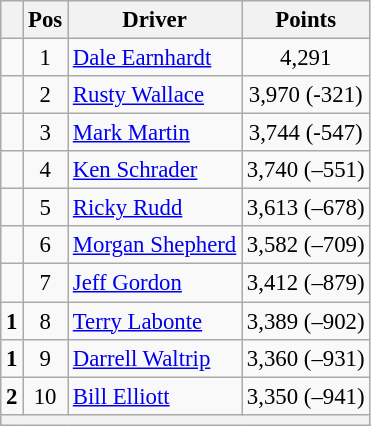<table class="wikitable" style="font-size: 95%;">
<tr>
<th></th>
<th>Pos</th>
<th>Driver</th>
<th>Points</th>
</tr>
<tr>
<td align="left"></td>
<td style="text-align:center;">1</td>
<td><a href='#'>Dale Earnhardt</a></td>
<td style="text-align:center;">4,291</td>
</tr>
<tr>
<td align="left"></td>
<td style="text-align:center;">2</td>
<td><a href='#'>Rusty Wallace</a></td>
<td style="text-align:center;">3,970 (-321)</td>
</tr>
<tr>
<td align="left"></td>
<td style="text-align:center;">3</td>
<td><a href='#'>Mark Martin</a></td>
<td style="text-align:center;">3,744 (-547)</td>
</tr>
<tr>
<td align="left"></td>
<td style="text-align:center;">4</td>
<td><a href='#'>Ken Schrader</a></td>
<td style="text-align:center;">3,740 (–551)</td>
</tr>
<tr>
<td align="left"></td>
<td style="text-align:center;">5</td>
<td><a href='#'>Ricky Rudd</a></td>
<td style="text-align:center;">3,613 (–678)</td>
</tr>
<tr>
<td align="left"></td>
<td style="text-align:center;">6</td>
<td><a href='#'>Morgan Shepherd</a></td>
<td style="text-align:center;">3,582 (–709)</td>
</tr>
<tr>
<td align="left"></td>
<td style="text-align:center;">7</td>
<td><a href='#'>Jeff Gordon</a></td>
<td style="text-align:center;">3,412 (–879)</td>
</tr>
<tr>
<td align="left"> <strong>1</strong></td>
<td style="text-align:center;">8</td>
<td><a href='#'>Terry Labonte</a></td>
<td style="text-align:center;">3,389 (–902)</td>
</tr>
<tr>
<td align="left"> <strong>1</strong></td>
<td style="text-align:center;">9</td>
<td><a href='#'>Darrell Waltrip</a></td>
<td style="text-align:center;">3,360 (–931)</td>
</tr>
<tr>
<td align="left"> <strong>2</strong></td>
<td style="text-align:center;">10</td>
<td><a href='#'>Bill Elliott</a></td>
<td style="text-align:center;">3,350 (–941)</td>
</tr>
<tr class="sortbottom">
<th colspan="9"></th>
</tr>
</table>
